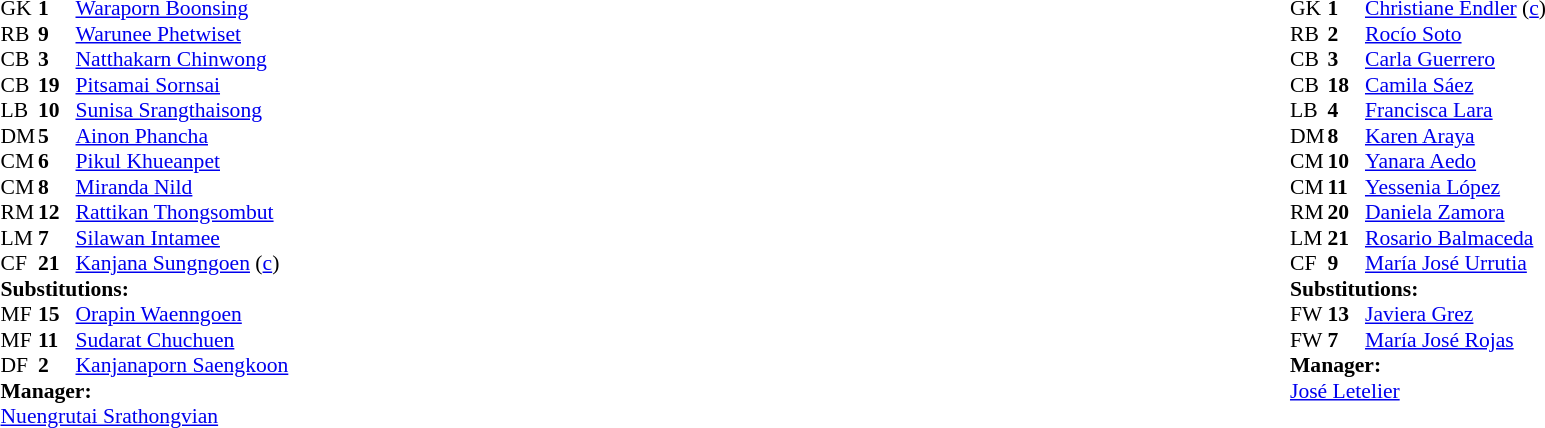<table width="100%">
<tr>
<td valign="top" width="40%"><br><table style="font-size:90%" cellspacing="0" cellpadding="0">
<tr>
<th width=25></th>
<th width=25></th>
</tr>
<tr>
<td>GK</td>
<td><strong>1</strong></td>
<td><a href='#'>Waraporn Boonsing</a></td>
<td></td>
</tr>
<tr>
<td>RB</td>
<td><strong>9</strong></td>
<td><a href='#'>Warunee Phetwiset</a></td>
<td></td>
<td></td>
</tr>
<tr>
<td>CB</td>
<td><strong>3</strong></td>
<td><a href='#'>Natthakarn Chinwong</a></td>
</tr>
<tr>
<td>CB</td>
<td><strong>19</strong></td>
<td><a href='#'>Pitsamai Sornsai</a></td>
<td></td>
</tr>
<tr>
<td>LB</td>
<td><strong>10</strong></td>
<td><a href='#'>Sunisa Srangthaisong</a></td>
</tr>
<tr>
<td>DM</td>
<td><strong>5</strong></td>
<td><a href='#'>Ainon Phancha</a></td>
</tr>
<tr>
<td>CM</td>
<td><strong>6</strong></td>
<td><a href='#'>Pikul Khueanpet</a></td>
</tr>
<tr>
<td>CM</td>
<td><strong>8</strong></td>
<td><a href='#'>Miranda Nild</a></td>
</tr>
<tr>
<td>RM</td>
<td><strong>12</strong></td>
<td><a href='#'>Rattikan Thongsombut</a></td>
<td></td>
<td></td>
</tr>
<tr>
<td>LM</td>
<td><strong>7</strong></td>
<td><a href='#'>Silawan Intamee</a></td>
<td></td>
<td></td>
</tr>
<tr>
<td>CF</td>
<td><strong>21</strong></td>
<td><a href='#'>Kanjana Sungngoen</a> (<a href='#'>c</a>)</td>
</tr>
<tr>
<td colspan=3><strong>Substitutions:</strong></td>
</tr>
<tr>
<td>MF</td>
<td><strong>15</strong></td>
<td><a href='#'>Orapin Waenngoen</a></td>
<td></td>
<td></td>
</tr>
<tr>
<td>MF</td>
<td><strong>11</strong></td>
<td><a href='#'>Sudarat Chuchuen</a></td>
<td></td>
<td></td>
</tr>
<tr>
<td>DF</td>
<td><strong>2</strong></td>
<td><a href='#'>Kanjanaporn Saengkoon</a></td>
<td></td>
<td></td>
</tr>
<tr>
<td colspan=3><strong>Manager:</strong></td>
</tr>
<tr>
<td colspan=3><a href='#'>Nuengrutai Srathongvian</a></td>
</tr>
</table>
</td>
<td valign="top"></td>
<td valign="top" width="50%"><br><table style="font-size:90%; margin:auto" cellspacing="0" cellpadding="0">
<tr>
<th width=25></th>
<th width=25></th>
</tr>
<tr>
<td>GK</td>
<td><strong>1</strong></td>
<td><a href='#'>Christiane Endler</a> (<a href='#'>c</a>)</td>
</tr>
<tr>
<td>RB</td>
<td><strong>2</strong></td>
<td><a href='#'>Rocío Soto</a></td>
</tr>
<tr>
<td>CB</td>
<td><strong>3</strong></td>
<td><a href='#'>Carla Guerrero</a></td>
</tr>
<tr>
<td>CB</td>
<td><strong>18</strong></td>
<td><a href='#'>Camila Sáez</a></td>
</tr>
<tr>
<td>LB</td>
<td><strong>4</strong></td>
<td><a href='#'>Francisca Lara</a></td>
</tr>
<tr>
<td>DM</td>
<td><strong>8</strong></td>
<td><a href='#'>Karen Araya</a></td>
<td></td>
<td></td>
</tr>
<tr>
<td>CM</td>
<td><strong>10</strong></td>
<td><a href='#'>Yanara Aedo</a></td>
</tr>
<tr>
<td>CM</td>
<td><strong>11</strong></td>
<td><a href='#'>Yessenia López</a></td>
</tr>
<tr>
<td>RM</td>
<td><strong>20</strong></td>
<td><a href='#'>Daniela Zamora</a></td>
</tr>
<tr>
<td>LM</td>
<td><strong>21</strong></td>
<td><a href='#'>Rosario Balmaceda</a></td>
</tr>
<tr>
<td>CF</td>
<td><strong>9</strong></td>
<td><a href='#'>María José Urrutia</a></td>
</tr>
<tr>
<td colspan=3><strong>Substitutions:</strong></td>
</tr>
<tr>
<td>FW</td>
<td><strong>13</strong></td>
<td><a href='#'>Javiera Grez</a></td>
<td></td>
<td></td>
<td></td>
</tr>
<tr>
<td>FW</td>
<td><strong>7</strong></td>
<td><a href='#'>María José Rojas</a></td>
<td></td>
<td></td>
<td></td>
</tr>
<tr>
<td colspan=3><strong>Manager:</strong></td>
</tr>
<tr>
<td colspan=3><a href='#'>José Letelier</a></td>
</tr>
</table>
</td>
</tr>
</table>
